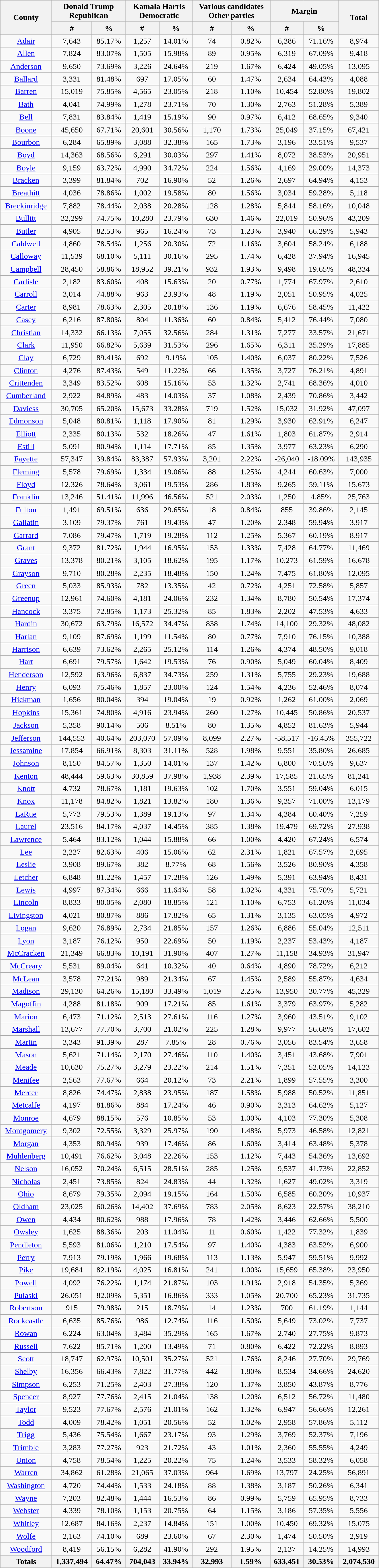<table width="60%" class="wikitable sortable">
<tr>
<th rowspan="2">County</th>
<th colspan="2">Donald Trump<br>Republican</th>
<th colspan="2">Kamala Harris<br>Democratic</th>
<th colspan="2">Various candidates<br>Other parties</th>
<th colspan="2">Margin</th>
<th rowspan="2">Total</th>
</tr>
<tr>
<th style="text-align:center;" data-sort-type="number">#</th>
<th style="text-align:center;" data-sort-type="number">%</th>
<th style="text-align:center;" data-sort-type="number">#</th>
<th style="text-align:center;" data-sort-type="number">%</th>
<th style="text-align:center;" data-sort-type="number">#</th>
<th style="text-align:center;" data-sort-type="number">%</th>
<th style="text-align:center;" data-sort-type="number">#</th>
<th style="text-align:center;" data-sort-type="number">%</th>
</tr>
<tr style="text-align:center;">
<td><a href='#'>Adair</a></td>
<td>7,643</td>
<td>85.17%</td>
<td>1,257</td>
<td>14.01%</td>
<td>74</td>
<td>0.82%</td>
<td>6,386</td>
<td>71.16%</td>
<td>8,974</td>
</tr>
<tr style="text-align:center;">
<td><a href='#'>Allen</a></td>
<td>7,824</td>
<td>83.07%</td>
<td>1,505</td>
<td>15.98%</td>
<td>89</td>
<td>0.95%</td>
<td>6,319</td>
<td>67.09%</td>
<td>9,418</td>
</tr>
<tr style="text-align:center;">
<td><a href='#'>Anderson</a></td>
<td>9,650</td>
<td>73.69%</td>
<td>3,226</td>
<td>24.64%</td>
<td>219</td>
<td>1.67%</td>
<td>6,424</td>
<td>49.05%</td>
<td>13,095</td>
</tr>
<tr style="text-align:center;">
<td><a href='#'>Ballard</a></td>
<td>3,331</td>
<td>81.48%</td>
<td>697</td>
<td>17.05%</td>
<td>60</td>
<td>1.47%</td>
<td>2,634</td>
<td>64.43%</td>
<td>4,088</td>
</tr>
<tr style="text-align:center;">
<td><a href='#'>Barren</a></td>
<td>15,019</td>
<td>75.85%</td>
<td>4,565</td>
<td>23.05%</td>
<td>218</td>
<td>1.10%</td>
<td>10,454</td>
<td>52.80%</td>
<td>19,802</td>
</tr>
<tr style="text-align:center;">
<td><a href='#'>Bath</a></td>
<td>4,041</td>
<td>74.99%</td>
<td>1,278</td>
<td>23.71%</td>
<td>70</td>
<td>1.30%</td>
<td>2,763</td>
<td>51.28%</td>
<td>5,389</td>
</tr>
<tr style="text-align:center;">
<td><a href='#'>Bell</a></td>
<td>7,831</td>
<td>83.84%</td>
<td>1,419</td>
<td>15.19%</td>
<td>90</td>
<td>0.97%</td>
<td>6,412</td>
<td>68.65%</td>
<td>9,340</td>
</tr>
<tr style="text-align:center;">
<td><a href='#'>Boone</a></td>
<td>45,650</td>
<td>67.71%</td>
<td>20,601</td>
<td>30.56%</td>
<td>1,170</td>
<td>1.73%</td>
<td>25,049</td>
<td>37.15%</td>
<td>67,421</td>
</tr>
<tr style="text-align:center;">
<td><a href='#'>Bourbon</a></td>
<td>6,284</td>
<td>65.89%</td>
<td>3,088</td>
<td>32.38%</td>
<td>165</td>
<td>1.73%</td>
<td>3,196</td>
<td>33.51%</td>
<td>9,537</td>
</tr>
<tr style="text-align:center;">
<td><a href='#'>Boyd</a></td>
<td>14,363</td>
<td>68.56%</td>
<td>6,291</td>
<td>30.03%</td>
<td>297</td>
<td>1.41%</td>
<td>8,072</td>
<td>38.53%</td>
<td>20,951</td>
</tr>
<tr style="text-align:center;">
<td><a href='#'>Boyle</a></td>
<td>9,159</td>
<td>63.72%</td>
<td>4,990</td>
<td>34.72%</td>
<td>224</td>
<td>1.56%</td>
<td>4,169</td>
<td>29.00%</td>
<td>14,373</td>
</tr>
<tr style="text-align:center;">
<td><a href='#'>Bracken</a></td>
<td>3,399</td>
<td>81.84%</td>
<td>702</td>
<td>16.90%</td>
<td>52</td>
<td>1.26%</td>
<td>2,697</td>
<td>64.94%</td>
<td>4,153</td>
</tr>
<tr style="text-align:center;">
<td><a href='#'>Breathitt</a></td>
<td>4,036</td>
<td>78.86%</td>
<td>1,002</td>
<td>19.58%</td>
<td>80</td>
<td>1.56%</td>
<td>3,034</td>
<td>59.28%</td>
<td>5,118</td>
</tr>
<tr style="text-align:center;">
<td><a href='#'>Breckinridge</a></td>
<td>7,882</td>
<td>78.44%</td>
<td>2,038</td>
<td>20.28%</td>
<td>128</td>
<td>1.28%</td>
<td>5,844</td>
<td>58.16%</td>
<td>10,048</td>
</tr>
<tr style="text-align:center;">
<td><a href='#'>Bullitt</a></td>
<td>32,299</td>
<td>74.75%</td>
<td>10,280</td>
<td>23.79%</td>
<td>630</td>
<td>1.46%</td>
<td>22,019</td>
<td>50.96%</td>
<td>43,209</td>
</tr>
<tr style="text-align:center;">
<td><a href='#'>Butler</a></td>
<td>4,905</td>
<td>82.53%</td>
<td>965</td>
<td>16.24%</td>
<td>73</td>
<td>1.23%</td>
<td>3,940</td>
<td>66.29%</td>
<td>5,943</td>
</tr>
<tr style="text-align:center;">
<td><a href='#'>Caldwell</a></td>
<td>4,860</td>
<td>78.54%</td>
<td>1,256</td>
<td>20.30%</td>
<td>72</td>
<td>1.16%</td>
<td>3,604</td>
<td>58.24%</td>
<td>6,188</td>
</tr>
<tr style="text-align:center;">
<td><a href='#'>Calloway</a></td>
<td>11,539</td>
<td>68.10%</td>
<td>5,111</td>
<td>30.16%</td>
<td>295</td>
<td>1.74%</td>
<td>6,428</td>
<td>37.94%</td>
<td>16,945</td>
</tr>
<tr style="text-align:center;">
<td><a href='#'>Campbell</a></td>
<td>28,450</td>
<td>58.86%</td>
<td>18,952</td>
<td>39.21%</td>
<td>932</td>
<td>1.93%</td>
<td>9,498</td>
<td>19.65%</td>
<td>48,334</td>
</tr>
<tr style="text-align:center;">
<td><a href='#'>Carlisle</a></td>
<td>2,182</td>
<td>83.60%</td>
<td>408</td>
<td>15.63%</td>
<td>20</td>
<td>0.77%</td>
<td>1,774</td>
<td>67.97%</td>
<td>2,610</td>
</tr>
<tr style="text-align:center;">
<td><a href='#'>Carroll</a></td>
<td>3,014</td>
<td>74.88%</td>
<td>963</td>
<td>23.93%</td>
<td>48</td>
<td>1.19%</td>
<td>2,051</td>
<td>50.95%</td>
<td>4,025</td>
</tr>
<tr style="text-align:center;">
<td><a href='#'>Carter</a></td>
<td>8,981</td>
<td>78.63%</td>
<td>2,305</td>
<td>20.18%</td>
<td>136</td>
<td>1.19%</td>
<td>6,676</td>
<td>58.45%</td>
<td>11,422</td>
</tr>
<tr style="text-align:center;">
<td><a href='#'>Casey</a></td>
<td>6,216</td>
<td>87.80%</td>
<td>804</td>
<td>11.36%</td>
<td>60</td>
<td>0.84%</td>
<td>5,412</td>
<td>76.44%</td>
<td>7,080</td>
</tr>
<tr style="text-align:center;">
<td><a href='#'>Christian</a></td>
<td>14,332</td>
<td>66.13%</td>
<td>7,055</td>
<td>32.56%</td>
<td>284</td>
<td>1.31%</td>
<td>7,277</td>
<td>33.57%</td>
<td>21,671</td>
</tr>
<tr style="text-align:center;">
<td><a href='#'>Clark</a></td>
<td>11,950</td>
<td>66.82%</td>
<td>5,639</td>
<td>31.53%</td>
<td>296</td>
<td>1.65%</td>
<td>6,311</td>
<td>35.29%</td>
<td>17,885</td>
</tr>
<tr style="text-align:center;">
<td><a href='#'>Clay</a></td>
<td>6,729</td>
<td>89.41%</td>
<td>692</td>
<td>9.19%</td>
<td>105</td>
<td>1.40%</td>
<td>6,037</td>
<td>80.22%</td>
<td>7,526</td>
</tr>
<tr style="text-align:center;">
<td><a href='#'>Clinton</a></td>
<td>4,276</td>
<td>87.43%</td>
<td>549</td>
<td>11.22%</td>
<td>66</td>
<td>1.35%</td>
<td>3,727</td>
<td>76.21%</td>
<td>4,891</td>
</tr>
<tr style="text-align:center;">
<td><a href='#'>Crittenden</a></td>
<td>3,349</td>
<td>83.52%</td>
<td>608</td>
<td>15.16%</td>
<td>53</td>
<td>1.32%</td>
<td>2,741</td>
<td>68.36%</td>
<td>4,010</td>
</tr>
<tr style="text-align:center;">
<td><a href='#'>Cumberland</a></td>
<td>2,922</td>
<td>84.89%</td>
<td>483</td>
<td>14.03%</td>
<td>37</td>
<td>1.08%</td>
<td>2,439</td>
<td>70.86%</td>
<td>3,442</td>
</tr>
<tr style="text-align:center;">
<td><a href='#'>Daviess</a></td>
<td>30,705</td>
<td>65.20%</td>
<td>15,673</td>
<td>33.28%</td>
<td>719</td>
<td>1.52%</td>
<td>15,032</td>
<td>31.92%</td>
<td>47,097</td>
</tr>
<tr style="text-align:center;">
<td><a href='#'>Edmonson</a></td>
<td>5,048</td>
<td>80.81%</td>
<td>1,118</td>
<td>17.90%</td>
<td>81</td>
<td>1.29%</td>
<td>3,930</td>
<td>62.91%</td>
<td>6,247</td>
</tr>
<tr style="text-align:center;">
<td><a href='#'>Elliott</a></td>
<td>2,335</td>
<td>80.13%</td>
<td>532</td>
<td>18.26%</td>
<td>47</td>
<td>1.61%</td>
<td>1,803</td>
<td>61.87%</td>
<td>2,914</td>
</tr>
<tr style="text-align:center;">
<td><a href='#'>Estill</a></td>
<td>5,091</td>
<td>80.94%</td>
<td>1,114</td>
<td>17.71%</td>
<td>85</td>
<td>1.35%</td>
<td>3,977</td>
<td>63.23%</td>
<td>6,290</td>
</tr>
<tr style="text-align:center;">
<td><a href='#'>Fayette</a></td>
<td>57,347</td>
<td>39.84%</td>
<td>83,387</td>
<td>57.93%</td>
<td>3,201</td>
<td>2.22%</td>
<td>-26,040</td>
<td>-18.09%</td>
<td>143,935</td>
</tr>
<tr style="text-align:center;">
<td><a href='#'>Fleming</a></td>
<td>5,578</td>
<td>79.69%</td>
<td>1,334</td>
<td>19.06%</td>
<td>88</td>
<td>1.25%</td>
<td>4,244</td>
<td>60.63%</td>
<td>7,000</td>
</tr>
<tr style="text-align:center;">
<td><a href='#'>Floyd</a></td>
<td>12,326</td>
<td>78.64%</td>
<td>3,061</td>
<td>19.53%</td>
<td>286</td>
<td>1.83%</td>
<td>9,265</td>
<td>59.11%</td>
<td>15,673</td>
</tr>
<tr style="text-align:center;">
<td><a href='#'>Franklin</a></td>
<td>13,246</td>
<td>51.41%</td>
<td>11,996</td>
<td>46.56%</td>
<td>521</td>
<td>2.03%</td>
<td>1,250</td>
<td>4.85%</td>
<td>25,763</td>
</tr>
<tr style="text-align:center;">
<td><a href='#'>Fulton</a></td>
<td>1,491</td>
<td>69.51%</td>
<td>636</td>
<td>29.65%</td>
<td>18</td>
<td>0.84%</td>
<td>855</td>
<td>39.86%</td>
<td>2,145</td>
</tr>
<tr style="text-align:center;">
<td><a href='#'>Gallatin</a></td>
<td>3,109</td>
<td>79.37%</td>
<td>761</td>
<td>19.43%</td>
<td>47</td>
<td>1.20%</td>
<td>2,348</td>
<td>59.94%</td>
<td>3,917</td>
</tr>
<tr style="text-align:center;">
<td><a href='#'>Garrard</a></td>
<td>7,086</td>
<td>79.47%</td>
<td>1,719</td>
<td>19.28%</td>
<td>112</td>
<td>1.25%</td>
<td>5,367</td>
<td>60.19%</td>
<td>8,917</td>
</tr>
<tr style="text-align:center;">
<td><a href='#'>Grant</a></td>
<td>9,372</td>
<td>81.72%</td>
<td>1,944</td>
<td>16.95%</td>
<td>153</td>
<td>1.33%</td>
<td>7,428</td>
<td>64.77%</td>
<td>11,469</td>
</tr>
<tr style="text-align:center;">
<td><a href='#'>Graves</a></td>
<td>13,378</td>
<td>80.21%</td>
<td>3,105</td>
<td>18.62%</td>
<td>195</td>
<td>1.17%</td>
<td>10,273</td>
<td>61.59%</td>
<td>16,678</td>
</tr>
<tr style="text-align:center;">
<td><a href='#'>Grayson</a></td>
<td>9,710</td>
<td>80.28%</td>
<td>2,235</td>
<td>18.48%</td>
<td>150</td>
<td>1.24%</td>
<td>7,475</td>
<td>61.80%</td>
<td>12,095</td>
</tr>
<tr style="text-align:center;">
<td><a href='#'>Green</a></td>
<td>5,033</td>
<td>85.93%</td>
<td>782</td>
<td>13.35%</td>
<td>42</td>
<td>0.72%</td>
<td>4,251</td>
<td>72.58%</td>
<td>5,857</td>
</tr>
<tr style="text-align:center;">
<td><a href='#'>Greenup</a></td>
<td>12,961</td>
<td>74.60%</td>
<td>4,181</td>
<td>24.06%</td>
<td>232</td>
<td>1.34%</td>
<td>8,780</td>
<td>50.54%</td>
<td>17,374</td>
</tr>
<tr style="text-align:center;">
<td><a href='#'>Hancock</a></td>
<td>3,375</td>
<td>72.85%</td>
<td>1,173</td>
<td>25.32%</td>
<td>85</td>
<td>1.83%</td>
<td>2,202</td>
<td>47.53%</td>
<td>4,633</td>
</tr>
<tr style="text-align:center;">
<td><a href='#'>Hardin</a></td>
<td>30,672</td>
<td>63.79%</td>
<td>16,572</td>
<td>34.47%</td>
<td>838</td>
<td>1.74%</td>
<td>14,100</td>
<td>29.32%</td>
<td>48,082</td>
</tr>
<tr style="text-align:center;">
<td><a href='#'>Harlan</a></td>
<td>9,109</td>
<td>87.69%</td>
<td>1,199</td>
<td>11.54%</td>
<td>80</td>
<td>0.77%</td>
<td>7,910</td>
<td>76.15%</td>
<td>10,388</td>
</tr>
<tr style="text-align:center;">
<td><a href='#'>Harrison</a></td>
<td>6,639</td>
<td>73.62%</td>
<td>2,265</td>
<td>25.12%</td>
<td>114</td>
<td>1.26%</td>
<td>4,374</td>
<td>48.50%</td>
<td>9,018</td>
</tr>
<tr style="text-align:center;">
<td><a href='#'>Hart</a></td>
<td>6,691</td>
<td>79.57%</td>
<td>1,642</td>
<td>19.53%</td>
<td>76</td>
<td>0.90%</td>
<td>5,049</td>
<td>60.04%</td>
<td>8,409</td>
</tr>
<tr style="text-align:center;">
<td><a href='#'>Henderson</a></td>
<td>12,592</td>
<td>63.96%</td>
<td>6,837</td>
<td>34.73%</td>
<td>259</td>
<td>1.31%</td>
<td>5,755</td>
<td>29.23%</td>
<td>19,688</td>
</tr>
<tr style="text-align:center;">
<td><a href='#'>Henry</a></td>
<td>6,093</td>
<td>75.46%</td>
<td>1,857</td>
<td>23.00%</td>
<td>124</td>
<td>1.54%</td>
<td>4,236</td>
<td>52.46%</td>
<td>8,074</td>
</tr>
<tr style="text-align:center;">
<td><a href='#'>Hickman</a></td>
<td>1,656</td>
<td>80.04%</td>
<td>394</td>
<td>19.04%</td>
<td>19</td>
<td>0.92%</td>
<td>1,262</td>
<td>61.00%</td>
<td>2,069</td>
</tr>
<tr style="text-align:center;">
<td><a href='#'>Hopkins</a></td>
<td>15,361</td>
<td>74.80%</td>
<td>4,916</td>
<td>23.94%</td>
<td>260</td>
<td>1.27%</td>
<td>10,445</td>
<td>50.86%</td>
<td>20,537</td>
</tr>
<tr style="text-align:center;">
<td><a href='#'>Jackson</a></td>
<td>5,358</td>
<td>90.14%</td>
<td>506</td>
<td>8.51%</td>
<td>80</td>
<td>1.35%</td>
<td>4,852</td>
<td>81.63%</td>
<td>5,944</td>
</tr>
<tr style="text-align:center;">
<td><a href='#'>Jefferson</a></td>
<td>144,553</td>
<td>40.64%</td>
<td>203,070</td>
<td>57.09%</td>
<td>8,099</td>
<td>2.27%</td>
<td>-58,517</td>
<td>-16.45%</td>
<td>355,722</td>
</tr>
<tr style="text-align:center;">
<td><a href='#'>Jessamine</a></td>
<td>17,854</td>
<td>66.91%</td>
<td>8,303</td>
<td>31.11%</td>
<td>528</td>
<td>1.98%</td>
<td>9,551</td>
<td>35.80%</td>
<td>26,685</td>
</tr>
<tr style="text-align:center;">
<td><a href='#'>Johnson</a></td>
<td>8,150</td>
<td>84.57%</td>
<td>1,350</td>
<td>14.01%</td>
<td>137</td>
<td>1.42%</td>
<td>6,800</td>
<td>70.56%</td>
<td>9,637</td>
</tr>
<tr style="text-align:center;">
<td><a href='#'>Kenton</a></td>
<td>48,444</td>
<td>59.63%</td>
<td>30,859</td>
<td>37.98%</td>
<td>1,938</td>
<td>2.39%</td>
<td>17,585</td>
<td>21.65%</td>
<td>81,241</td>
</tr>
<tr style="text-align:center;">
<td><a href='#'>Knott</a></td>
<td>4,732</td>
<td>78.67%</td>
<td>1,181</td>
<td>19.63%</td>
<td>102</td>
<td>1.70%</td>
<td>3,551</td>
<td>59.04%</td>
<td>6,015</td>
</tr>
<tr style="text-align:center;">
<td><a href='#'>Knox</a></td>
<td>11,178</td>
<td>84.82%</td>
<td>1,821</td>
<td>13.82%</td>
<td>180</td>
<td>1.36%</td>
<td>9,357</td>
<td>71.00%</td>
<td>13,179</td>
</tr>
<tr style="text-align:center;">
<td><a href='#'>LaRue</a></td>
<td>5,773</td>
<td>79.53%</td>
<td>1,389</td>
<td>19.13%</td>
<td>97</td>
<td>1.34%</td>
<td>4,384</td>
<td>60.40%</td>
<td>7,259</td>
</tr>
<tr style="text-align:center;">
<td><a href='#'>Laurel</a></td>
<td>23,516</td>
<td>84.17%</td>
<td>4,037</td>
<td>14.45%</td>
<td>385</td>
<td>1.38%</td>
<td>19,479</td>
<td>69.72%</td>
<td>27,938</td>
</tr>
<tr style="text-align:center;">
<td><a href='#'>Lawrence</a></td>
<td>5,464</td>
<td>83.12%</td>
<td>1,044</td>
<td>15.88%</td>
<td>66</td>
<td>1.00%</td>
<td>4,420</td>
<td>67.24%</td>
<td>6,574</td>
</tr>
<tr style="text-align:center;">
<td><a href='#'>Lee</a></td>
<td>2,227</td>
<td>82.63%</td>
<td>406</td>
<td>15.06%</td>
<td>62</td>
<td>2.31%</td>
<td>1,821</td>
<td>67.57%</td>
<td>2,695</td>
</tr>
<tr style="text-align:center;">
<td><a href='#'>Leslie</a></td>
<td>3,908</td>
<td>89.67%</td>
<td>382</td>
<td>8.77%</td>
<td>68</td>
<td>1.56%</td>
<td>3,526</td>
<td>80.90%</td>
<td>4,358</td>
</tr>
<tr style="text-align:center;">
<td><a href='#'>Letcher</a></td>
<td>6,848</td>
<td>81.22%</td>
<td>1,457</td>
<td>17.28%</td>
<td>126</td>
<td>1.49%</td>
<td>5,391</td>
<td>63.94%</td>
<td>8,431</td>
</tr>
<tr style="text-align:center;">
<td><a href='#'>Lewis</a></td>
<td>4,997</td>
<td>87.34%</td>
<td>666</td>
<td>11.64%</td>
<td>58</td>
<td>1.02%</td>
<td>4,331</td>
<td>75.70%</td>
<td>5,721</td>
</tr>
<tr style="text-align:center;">
<td><a href='#'>Lincoln</a></td>
<td>8,833</td>
<td>80.05%</td>
<td>2,080</td>
<td>18.85%</td>
<td>121</td>
<td>1.10%</td>
<td>6,753</td>
<td>61.20%</td>
<td>11,034</td>
</tr>
<tr style="text-align:center;">
<td><a href='#'>Livingston</a></td>
<td>4,021</td>
<td>80.87%</td>
<td>886</td>
<td>17.82%</td>
<td>65</td>
<td>1.31%</td>
<td>3,135</td>
<td>63.05%</td>
<td>4,972</td>
</tr>
<tr style="text-align:center;">
<td><a href='#'>Logan</a></td>
<td>9,620</td>
<td>76.89%</td>
<td>2,734</td>
<td>21.85%</td>
<td>157</td>
<td>1.26%</td>
<td>6,886</td>
<td>55.04%</td>
<td>12,511</td>
</tr>
<tr style="text-align:center;">
<td><a href='#'>Lyon</a></td>
<td>3,187</td>
<td>76.12%</td>
<td>950</td>
<td>22.69%</td>
<td>50</td>
<td>1.19%</td>
<td>2,237</td>
<td>53.43%</td>
<td>4,187</td>
</tr>
<tr style="text-align:center;">
<td><a href='#'>McCracken</a></td>
<td>21,349</td>
<td>66.83%</td>
<td>10,191</td>
<td>31.90%</td>
<td>407</td>
<td>1.27%</td>
<td>11,158</td>
<td>34.93%</td>
<td>31,947</td>
</tr>
<tr style="text-align:center;">
<td><a href='#'>McCreary</a></td>
<td>5,531</td>
<td>89.04%</td>
<td>641</td>
<td>10.32%</td>
<td>40</td>
<td>0.64%</td>
<td>4,890</td>
<td>78.72%</td>
<td>6,212</td>
</tr>
<tr style="text-align:center;">
<td><a href='#'>McLean</a></td>
<td>3,578</td>
<td>77.21%</td>
<td>989</td>
<td>21.34%</td>
<td>67</td>
<td>1.45%</td>
<td>2,589</td>
<td>55.87%</td>
<td>4,634</td>
</tr>
<tr style="text-align:center;">
<td><a href='#'>Madison</a></td>
<td>29,130</td>
<td>64.26%</td>
<td>15,180</td>
<td>33.49%</td>
<td>1,019</td>
<td>2.25%</td>
<td>13,950</td>
<td>30.77%</td>
<td>45,329</td>
</tr>
<tr style="text-align:center;">
<td><a href='#'>Magoffin</a></td>
<td>4,288</td>
<td>81.18%</td>
<td>909</td>
<td>17.21%</td>
<td>85</td>
<td>1.61%</td>
<td>3,379</td>
<td>63.97%</td>
<td>5,282</td>
</tr>
<tr style="text-align:center;">
<td><a href='#'>Marion</a></td>
<td>6,473</td>
<td>71.12%</td>
<td>2,513</td>
<td>27.61%</td>
<td>116</td>
<td>1.27%</td>
<td>3,960</td>
<td>43.51%</td>
<td>9,102</td>
</tr>
<tr style="text-align:center;">
<td><a href='#'>Marshall</a></td>
<td>13,677</td>
<td>77.70%</td>
<td>3,700</td>
<td>21.02%</td>
<td>225</td>
<td>1.28%</td>
<td>9,977</td>
<td>56.68%</td>
<td>17,602</td>
</tr>
<tr style="text-align:center;">
<td><a href='#'>Martin</a></td>
<td>3,343</td>
<td>91.39%</td>
<td>287</td>
<td>7.85%</td>
<td>28</td>
<td>0.76%</td>
<td>3,056</td>
<td>83.54%</td>
<td>3,658</td>
</tr>
<tr style="text-align:center;">
<td><a href='#'>Mason</a></td>
<td>5,621</td>
<td>71.14%</td>
<td>2,170</td>
<td>27.46%</td>
<td>110</td>
<td>1.40%</td>
<td>3,451</td>
<td>43.68%</td>
<td>7,901</td>
</tr>
<tr style="text-align:center;">
<td><a href='#'>Meade</a></td>
<td>10,630</td>
<td>75.27%</td>
<td>3,279</td>
<td>23.22%</td>
<td>214</td>
<td>1.51%</td>
<td>7,351</td>
<td>52.05%</td>
<td>14,123</td>
</tr>
<tr style="text-align:center;">
<td><a href='#'>Menifee</a></td>
<td>2,563</td>
<td>77.67%</td>
<td>664</td>
<td>20.12%</td>
<td>73</td>
<td>2.21%</td>
<td>1,899</td>
<td>57.55%</td>
<td>3,300</td>
</tr>
<tr style="text-align:center;">
<td><a href='#'>Mercer</a></td>
<td>8,826</td>
<td>74.47%</td>
<td>2,838</td>
<td>23.95%</td>
<td>187</td>
<td>1.58%</td>
<td>5,988</td>
<td>50.52%</td>
<td>11,851</td>
</tr>
<tr style="text-align:center;">
<td><a href='#'>Metcalfe</a></td>
<td>4,197</td>
<td>81.86%</td>
<td>884</td>
<td>17.24%</td>
<td>46</td>
<td>0.90%</td>
<td>3,313</td>
<td>64.62%</td>
<td>5,127</td>
</tr>
<tr style="text-align:center;">
<td><a href='#'>Monroe</a></td>
<td>4,679</td>
<td>88.15%</td>
<td>576</td>
<td>10.85%</td>
<td>53</td>
<td>1.00%</td>
<td>4,103</td>
<td>77.30%</td>
<td>5,308</td>
</tr>
<tr style="text-align:center;">
<td><a href='#'>Montgomery</a></td>
<td>9,302</td>
<td>72.55%</td>
<td>3,329</td>
<td>25.97%</td>
<td>190</td>
<td>1.48%</td>
<td>5,973</td>
<td>46.58%</td>
<td>12,821</td>
</tr>
<tr style="text-align:center;">
<td><a href='#'>Morgan</a></td>
<td>4,353</td>
<td>80.94%</td>
<td>939</td>
<td>17.46%</td>
<td>86</td>
<td>1.60%</td>
<td>3,414</td>
<td>63.48%</td>
<td>5,378</td>
</tr>
<tr style="text-align:center;">
<td><a href='#'>Muhlenberg</a></td>
<td>10,491</td>
<td>76.62%</td>
<td>3,048</td>
<td>22.26%</td>
<td>153</td>
<td>1.12%</td>
<td>7,443</td>
<td>54.36%</td>
<td>13,692</td>
</tr>
<tr style="text-align:center;">
<td><a href='#'>Nelson</a></td>
<td>16,052</td>
<td>70.24%</td>
<td>6,515</td>
<td>28.51%</td>
<td>285</td>
<td>1.25%</td>
<td>9,537</td>
<td>41.73%</td>
<td>22,852</td>
</tr>
<tr style="text-align:center;">
<td><a href='#'>Nicholas</a></td>
<td>2,451</td>
<td>73.85%</td>
<td>824</td>
<td>24.83%</td>
<td>44</td>
<td>1.32%</td>
<td>1,627</td>
<td>49.02%</td>
<td>3,319</td>
</tr>
<tr style="text-align:center;">
<td><a href='#'>Ohio</a></td>
<td>8,679</td>
<td>79.35%</td>
<td>2,094</td>
<td>19.15%</td>
<td>164</td>
<td>1.50%</td>
<td>6,585</td>
<td>60.20%</td>
<td>10,937</td>
</tr>
<tr style="text-align:center;">
<td><a href='#'>Oldham</a></td>
<td>23,025</td>
<td>60.26%</td>
<td>14,402</td>
<td>37.69%</td>
<td>783</td>
<td>2.05%</td>
<td>8,623</td>
<td>22.57%</td>
<td>38,210</td>
</tr>
<tr style="text-align:center;">
<td><a href='#'>Owen</a></td>
<td>4,434</td>
<td>80.62%</td>
<td>988</td>
<td>17.96%</td>
<td>78</td>
<td>1.42%</td>
<td>3,446</td>
<td>62.66%</td>
<td>5,500</td>
</tr>
<tr style="text-align:center;">
<td><a href='#'>Owsley</a></td>
<td>1,625</td>
<td>88.36%</td>
<td>203</td>
<td>11.04%</td>
<td>11</td>
<td>0.60%</td>
<td>1,422</td>
<td>77.32%</td>
<td>1,839</td>
</tr>
<tr style="text-align:center;">
<td><a href='#'>Pendleton</a></td>
<td>5,593</td>
<td>81.06%</td>
<td>1,210</td>
<td>17.54%</td>
<td>97</td>
<td>1.40%</td>
<td>4,383</td>
<td>63.52%</td>
<td>6,900</td>
</tr>
<tr style="text-align:center;">
<td><a href='#'>Perry</a></td>
<td>7,913</td>
<td>79.19%</td>
<td>1,966</td>
<td>19.68%</td>
<td>113</td>
<td>1.13%</td>
<td>5,947</td>
<td>59.51%</td>
<td>9,992</td>
</tr>
<tr style="text-align:center;">
<td><a href='#'>Pike</a></td>
<td>19,684</td>
<td>82.19%</td>
<td>4,025</td>
<td>16.81%</td>
<td>241</td>
<td>1.00%</td>
<td>15,659</td>
<td>65.38%</td>
<td>23,950</td>
</tr>
<tr style="text-align:center;">
<td><a href='#'>Powell</a></td>
<td>4,092</td>
<td>76.22%</td>
<td>1,174</td>
<td>21.87%</td>
<td>103</td>
<td>1.91%</td>
<td>2,918</td>
<td>54.35%</td>
<td>5,369</td>
</tr>
<tr style="text-align:center;">
<td><a href='#'>Pulaski</a></td>
<td>26,051</td>
<td>82.09%</td>
<td>5,351</td>
<td>16.86%</td>
<td>333</td>
<td>1.05%</td>
<td>20,700</td>
<td>65.23%</td>
<td>31,735</td>
</tr>
<tr style="text-align:center;">
<td><a href='#'>Robertson</a></td>
<td>915</td>
<td>79.98%</td>
<td>215</td>
<td>18.79%</td>
<td>14</td>
<td>1.23%</td>
<td>700</td>
<td>61.19%</td>
<td>1,144</td>
</tr>
<tr style="text-align:center;">
<td><a href='#'>Rockcastle</a></td>
<td>6,635</td>
<td>85.76%</td>
<td>986</td>
<td>12.74%</td>
<td>116</td>
<td>1.50%</td>
<td>5,649</td>
<td>73.02%</td>
<td>7,737</td>
</tr>
<tr style="text-align:center;">
<td><a href='#'>Rowan</a></td>
<td>6,224</td>
<td>63.04%</td>
<td>3,484</td>
<td>35.29%</td>
<td>165</td>
<td>1.67%</td>
<td>2,740</td>
<td>27.75%</td>
<td>9,873</td>
</tr>
<tr style="text-align:center;">
<td><a href='#'>Russell</a></td>
<td>7,622</td>
<td>85.71%</td>
<td>1,200</td>
<td>13.49%</td>
<td>71</td>
<td>0.80%</td>
<td>6,422</td>
<td>72.22%</td>
<td>8,893</td>
</tr>
<tr style="text-align:center;">
<td><a href='#'>Scott</a></td>
<td>18,747</td>
<td>62.97%</td>
<td>10,501</td>
<td>35.27%</td>
<td>521</td>
<td>1.76%</td>
<td>8,246</td>
<td>27.70%</td>
<td>29,769</td>
</tr>
<tr style="text-align:center;">
<td><a href='#'>Shelby</a></td>
<td>16,356</td>
<td>66.43%</td>
<td>7,822</td>
<td>31.77%</td>
<td>442</td>
<td>1.80%</td>
<td>8,534</td>
<td>34.66%</td>
<td>24,620</td>
</tr>
<tr style="text-align:center;">
<td><a href='#'>Simpson</a></td>
<td>6,253</td>
<td>71.25%</td>
<td>2,403</td>
<td>27.38%</td>
<td>120</td>
<td>1.37%</td>
<td>3,850</td>
<td>43.87%</td>
<td>8,776</td>
</tr>
<tr style="text-align:center;">
<td><a href='#'>Spencer</a></td>
<td>8,927</td>
<td>77.76%</td>
<td>2,415</td>
<td>21.04%</td>
<td>138</td>
<td>1.20%</td>
<td>6,512</td>
<td>56.72%</td>
<td>11,480</td>
</tr>
<tr style="text-align:center;">
<td><a href='#'>Taylor</a></td>
<td>9,523</td>
<td>77.67%</td>
<td>2,576</td>
<td>21.01%</td>
<td>162</td>
<td>1.32%</td>
<td>6,947</td>
<td>56.66%</td>
<td>12,261</td>
</tr>
<tr style="text-align:center;">
<td><a href='#'>Todd</a></td>
<td>4,009</td>
<td>78.42%</td>
<td>1,051</td>
<td>20.56%</td>
<td>52</td>
<td>1.02%</td>
<td>2,958</td>
<td>57.86%</td>
<td>5,112</td>
</tr>
<tr style="text-align:center;">
<td><a href='#'>Trigg</a></td>
<td>5,436</td>
<td>75.54%</td>
<td>1,667</td>
<td>23.17%</td>
<td>93</td>
<td>1.29%</td>
<td>3,769</td>
<td>52.37%</td>
<td>7,196</td>
</tr>
<tr style="text-align:center;">
<td><a href='#'>Trimble</a></td>
<td>3,283</td>
<td>77.27%</td>
<td>923</td>
<td>21.72%</td>
<td>43</td>
<td>1.01%</td>
<td>2,360</td>
<td>55.55%</td>
<td>4,249</td>
</tr>
<tr style="text-align:center;">
<td><a href='#'>Union</a></td>
<td>4,758</td>
<td>78.54%</td>
<td>1,225</td>
<td>20.22%</td>
<td>75</td>
<td>1.24%</td>
<td>3,533</td>
<td>58.32%</td>
<td>6,058</td>
</tr>
<tr style="text-align:center;">
<td><a href='#'>Warren</a></td>
<td>34,862</td>
<td>61.28%</td>
<td>21,065</td>
<td>37.03%</td>
<td>964</td>
<td>1.69%</td>
<td>13,797</td>
<td>24.25%</td>
<td>56,891</td>
</tr>
<tr style="text-align:center;">
<td><a href='#'>Washington</a></td>
<td>4,720</td>
<td>74.44%</td>
<td>1,533</td>
<td>24.18%</td>
<td>88</td>
<td>1.38%</td>
<td>3,187</td>
<td>50.26%</td>
<td>6,341</td>
</tr>
<tr style="text-align:center;">
<td><a href='#'>Wayne</a></td>
<td>7,203</td>
<td>82.48%</td>
<td>1,444</td>
<td>16.53%</td>
<td>86</td>
<td>0.99%</td>
<td>5,759</td>
<td>65.95%</td>
<td>8,733</td>
</tr>
<tr style="text-align:center;">
<td><a href='#'>Webster</a></td>
<td>4,339</td>
<td>78.10%</td>
<td>1,153</td>
<td>20.75%</td>
<td>64</td>
<td>1.15%</td>
<td>3,186</td>
<td>57.35%</td>
<td>5,556</td>
</tr>
<tr style="text-align:center;">
<td><a href='#'>Whitley</a></td>
<td>12,687</td>
<td>84.16%</td>
<td>2,237</td>
<td>14.84%</td>
<td>151</td>
<td>1.00%</td>
<td>10,450</td>
<td>69.32%</td>
<td>15,075</td>
</tr>
<tr style="text-align:center;">
<td><a href='#'>Wolfe</a></td>
<td>2,163</td>
<td>74.10%</td>
<td>689</td>
<td>23.60%</td>
<td>67</td>
<td>2.30%</td>
<td>1,474</td>
<td>50.50%</td>
<td>2,919</td>
</tr>
<tr style="text-align:center;">
<td><a href='#'>Woodford</a></td>
<td>8,419</td>
<td>56.15%</td>
<td>6,282</td>
<td>41.90%</td>
<td>292</td>
<td>1.95%</td>
<td>2,137</td>
<td>14.25%</td>
<td>14,993</td>
</tr>
<tr>
<th>Totals</th>
<th>1,337,494</th>
<th>64.47%</th>
<th>704,043</th>
<th>33.94%</th>
<th>32,993</th>
<th>1.59%</th>
<th>633,451</th>
<th>30.53%</th>
<th>2,074,530</th>
</tr>
</table>
